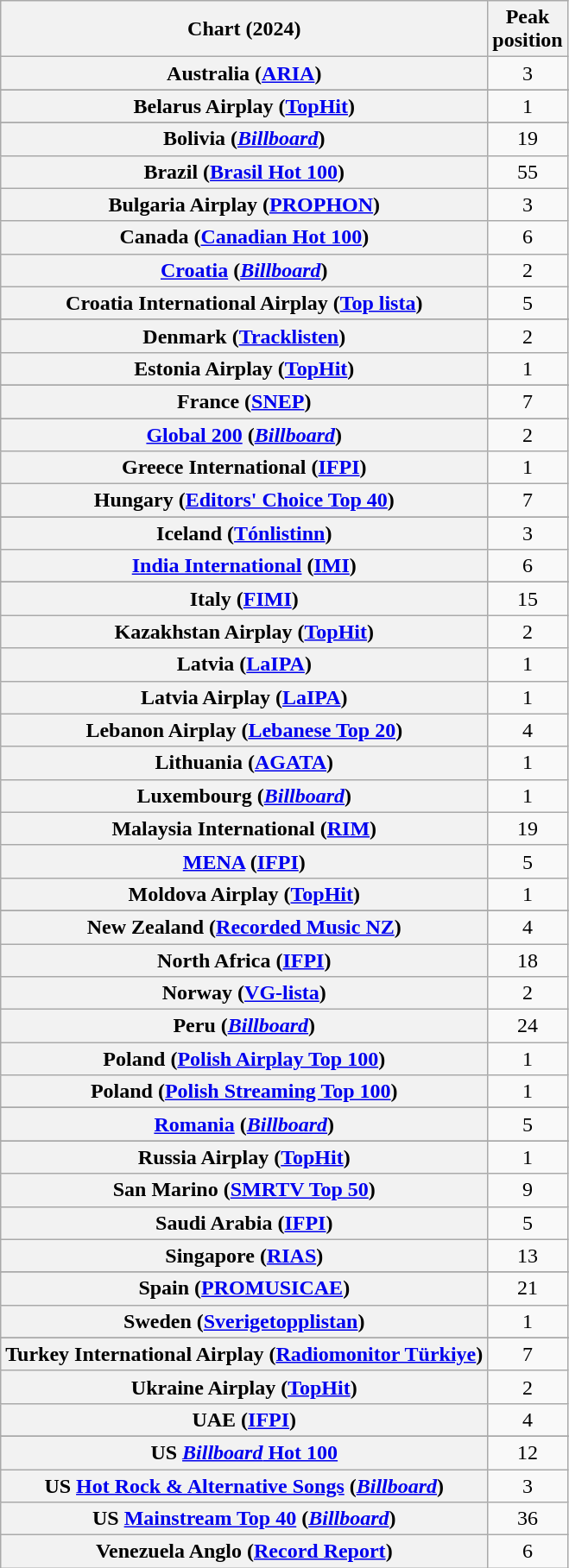<table class="wikitable sortable plainrowheaders" style="text-align:center">
<tr>
<th scope="col">Chart (2024)</th>
<th scope="col">Peak<br>position</th>
</tr>
<tr>
<th scope="row">Australia (<a href='#'>ARIA</a>)</th>
<td>3</td>
</tr>
<tr>
</tr>
<tr>
<th scope="row">Belarus Airplay (<a href='#'>TopHit</a>)</th>
<td>1</td>
</tr>
<tr>
</tr>
<tr>
</tr>
<tr>
<th scope="row">Bolivia (<em><a href='#'>Billboard</a></em>)</th>
<td>19</td>
</tr>
<tr>
<th scope="row">Brazil (<a href='#'>Brasil Hot 100</a>)</th>
<td>55</td>
</tr>
<tr>
<th scope="row">Bulgaria Airplay (<a href='#'>PROPHON</a>)</th>
<td>3</td>
</tr>
<tr>
<th scope="row">Canada (<a href='#'>Canadian Hot 100</a>)</th>
<td>6</td>
</tr>
<tr>
<th scope="row"><a href='#'>Croatia</a> (<em><a href='#'>Billboard</a></em>)</th>
<td>2</td>
</tr>
<tr>
<th scope="row">Croatia International Airplay (<a href='#'>Top lista</a>)</th>
<td>5</td>
</tr>
<tr>
</tr>
<tr>
</tr>
<tr>
</tr>
<tr>
<th scope="row">Denmark (<a href='#'>Tracklisten</a>)</th>
<td>2</td>
</tr>
<tr>
<th scope="row">Estonia Airplay (<a href='#'>TopHit</a>)</th>
<td>1</td>
</tr>
<tr>
</tr>
<tr>
<th scope="row">France (<a href='#'>SNEP</a>)</th>
<td>7</td>
</tr>
<tr>
</tr>
<tr>
<th scope="row"><a href='#'>Global 200</a> (<em><a href='#'>Billboard</a></em>)</th>
<td>2</td>
</tr>
<tr>
<th scope="row">Greece International (<a href='#'>IFPI</a>)</th>
<td>1</td>
</tr>
<tr>
<th scope="row">Hungary (<a href='#'>Editors' Choice Top 40</a>)</th>
<td>7</td>
</tr>
<tr>
</tr>
<tr>
<th scope="row">Iceland (<a href='#'>Tónlistinn</a>)</th>
<td>3</td>
</tr>
<tr>
<th scope="row"><a href='#'>India International</a> (<a href='#'>IMI</a>)</th>
<td>6</td>
</tr>
<tr>
</tr>
<tr>
<th scope="row">Italy (<a href='#'>FIMI</a>)</th>
<td>15</td>
</tr>
<tr>
<th scope="row">Kazakhstan Airplay (<a href='#'>TopHit</a>)</th>
<td>2</td>
</tr>
<tr>
<th scope="row">Latvia (<a href='#'>LaIPA</a>)</th>
<td>1</td>
</tr>
<tr>
<th scope="row">Latvia Airplay (<a href='#'>LaIPA</a>)</th>
<td>1</td>
</tr>
<tr>
<th scope="row">Lebanon Airplay (<a href='#'>Lebanese Top 20</a>)</th>
<td>4</td>
</tr>
<tr>
<th scope="row">Lithuania (<a href='#'>AGATA</a>)</th>
<td>1</td>
</tr>
<tr>
<th scope="row">Luxembourg (<em><a href='#'>Billboard</a></em>)</th>
<td>1</td>
</tr>
<tr>
<th scope="row">Malaysia International (<a href='#'>RIM</a>)</th>
<td>19</td>
</tr>
<tr>
<th scope="row"><a href='#'>MENA</a> (<a href='#'>IFPI</a>)</th>
<td>5</td>
</tr>
<tr>
<th scope="row">Moldova Airplay (<a href='#'>TopHit</a>)</th>
<td>1</td>
</tr>
<tr>
</tr>
<tr>
</tr>
<tr>
<th scope="row">New Zealand (<a href='#'>Recorded Music NZ</a>)</th>
<td>4</td>
</tr>
<tr>
<th scope="row">North Africa (<a href='#'>IFPI</a>)</th>
<td>18</td>
</tr>
<tr>
<th scope="row">Norway (<a href='#'>VG-lista</a>)</th>
<td>2</td>
</tr>
<tr>
<th scope="row">Peru (<em><a href='#'>Billboard</a></em>)</th>
<td>24</td>
</tr>
<tr>
<th scope="row">Poland (<a href='#'>Polish Airplay Top 100</a>)</th>
<td>1</td>
</tr>
<tr>
<th scope="row">Poland (<a href='#'>Polish Streaming Top 100</a>)</th>
<td>1</td>
</tr>
<tr>
</tr>
<tr>
<th scope="row"><a href='#'>Romania</a> (<em><a href='#'>Billboard</a></em>)</th>
<td>5</td>
</tr>
<tr>
</tr>
<tr>
</tr>
<tr>
<th scope="row">Russia Airplay (<a href='#'>TopHit</a>)</th>
<td>1</td>
</tr>
<tr>
<th scope="row">San Marino (<a href='#'>SMRTV Top 50</a>)</th>
<td>9</td>
</tr>
<tr>
<th scope="row">Saudi Arabia (<a href='#'>IFPI</a>)</th>
<td>5</td>
</tr>
<tr>
<th scope="row">Singapore (<a href='#'>RIAS</a>)</th>
<td>13</td>
</tr>
<tr>
</tr>
<tr>
</tr>
<tr>
</tr>
<tr>
<th scope="row">Spain (<a href='#'>PROMUSICAE</a>)</th>
<td>21</td>
</tr>
<tr>
<th scope="row">Sweden (<a href='#'>Sverigetopplistan</a>)</th>
<td>1</td>
</tr>
<tr>
</tr>
<tr>
<th scope="row">Turkey International Airplay (<a href='#'>Radiomonitor Türkiye</a>)</th>
<td>7</td>
</tr>
<tr>
<th scope="row">Ukraine Airplay (<a href='#'>TopHit</a>)</th>
<td>2</td>
</tr>
<tr>
<th scope="row">UAE (<a href='#'>IFPI</a>)</th>
<td>4</td>
</tr>
<tr>
</tr>
<tr>
<th scope="row">US <a href='#'><em>Billboard</em> Hot 100</a></th>
<td>12</td>
</tr>
<tr>
<th scope="row">US <a href='#'>Hot Rock & Alternative Songs</a> (<em><a href='#'>Billboard</a></em>)</th>
<td>3</td>
</tr>
<tr>
<th scope="row">US <a href='#'>Mainstream Top 40</a> (<em><a href='#'>Billboard</a></em>)</th>
<td>36</td>
</tr>
<tr>
<th scope="row">Venezuela Anglo (<a href='#'>Record Report</a>)</th>
<td>6</td>
</tr>
</table>
